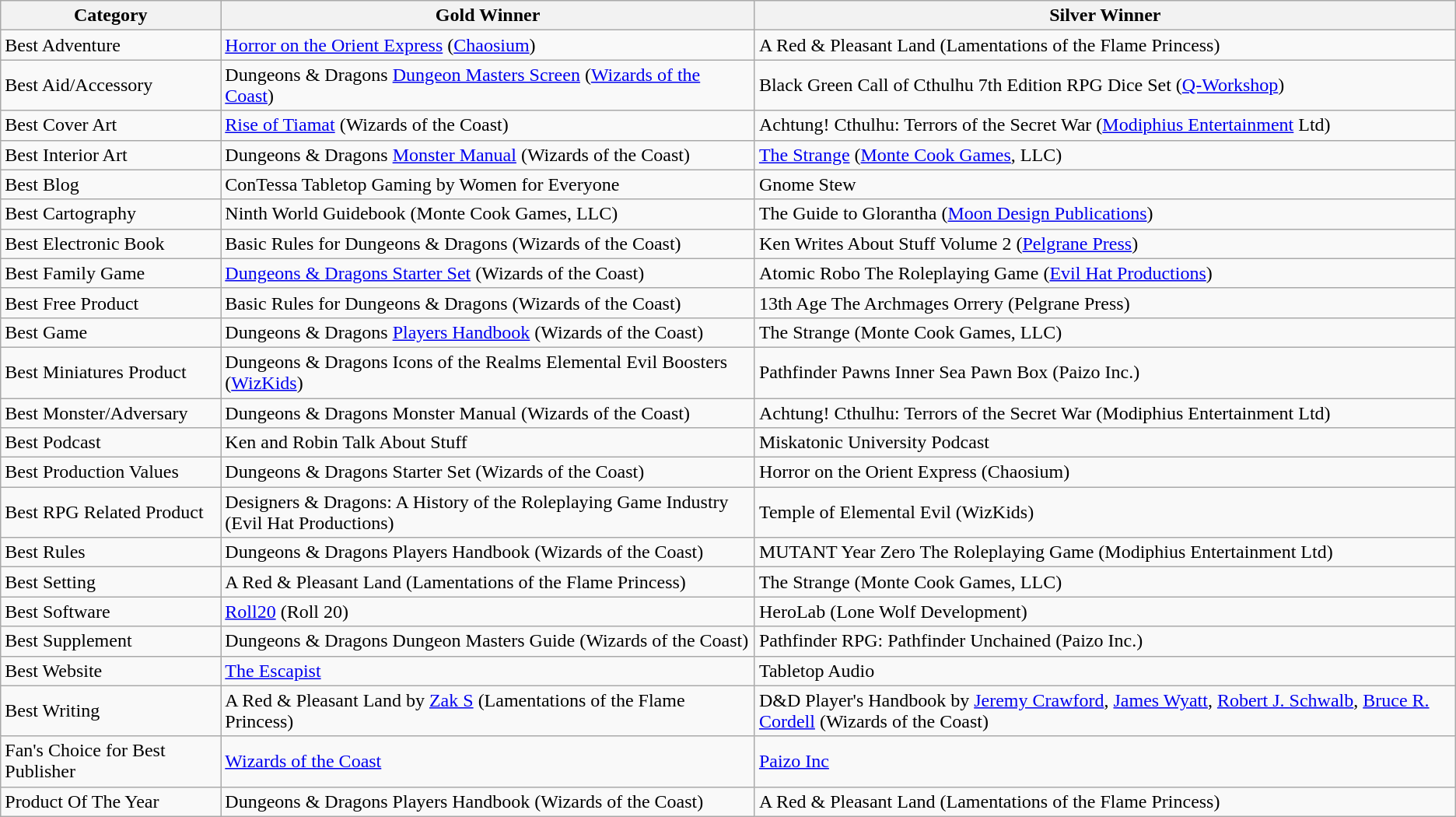<table class="wikitable">
<tr>
<th>Category</th>
<th>Gold Winner</th>
<th>Silver Winner</th>
</tr>
<tr>
<td>Best Adventure</td>
<td><a href='#'>Horror on the Orient Express</a> (<a href='#'>Chaosium</a>)</td>
<td>A Red & Pleasant Land (Lamentations of the Flame Princess)</td>
</tr>
<tr>
<td>Best Aid/Accessory</td>
<td>Dungeons & Dragons <a href='#'>Dungeon Masters Screen</a> (<a href='#'>Wizards of the Coast</a>)</td>
<td>Black Green Call of Cthulhu 7th Edition RPG Dice Set (<a href='#'>Q-Workshop</a>)</td>
</tr>
<tr>
<td>Best Cover Art</td>
<td><a href='#'>Rise of Tiamat</a> (Wizards of the Coast)</td>
<td>Achtung! Cthulhu: Terrors of the Secret War (<a href='#'>Modiphius Entertainment</a> Ltd)</td>
</tr>
<tr>
<td>Best Interior Art</td>
<td>Dungeons & Dragons <a href='#'>Monster Manual</a> (Wizards of the Coast)</td>
<td><a href='#'>The Strange</a> (<a href='#'>Monte Cook Games</a>, LLC)</td>
</tr>
<tr>
<td>Best Blog</td>
<td>ConTessa Tabletop Gaming by Women for Everyone</td>
<td>Gnome Stew</td>
</tr>
<tr>
<td>Best Cartography</td>
<td>Ninth World Guidebook (Monte Cook Games, LLC)</td>
<td>The Guide to Glorantha (<a href='#'>Moon Design Publications</a>)</td>
</tr>
<tr>
<td>Best Electronic Book</td>
<td>Basic Rules for Dungeons & Dragons (Wizards of the Coast)</td>
<td>Ken Writes About Stuff Volume 2 (<a href='#'>Pelgrane Press</a>)</td>
</tr>
<tr>
<td>Best Family Game</td>
<td><a href='#'>Dungeons & Dragons Starter Set</a> (Wizards of the Coast)</td>
<td>Atomic Robo The Roleplaying Game (<a href='#'>Evil Hat Productions</a>)</td>
</tr>
<tr>
<td>Best Free Product</td>
<td>Basic Rules for Dungeons & Dragons (Wizards of the Coast)</td>
<td>13th Age The Archmages Orrery (Pelgrane Press)</td>
</tr>
<tr>
<td>Best Game</td>
<td>Dungeons & Dragons <a href='#'>Players Handbook</a> (Wizards of the Coast)</td>
<td>The Strange (Monte Cook Games, LLC)</td>
</tr>
<tr>
<td>Best Miniatures Product</td>
<td>Dungeons & Dragons Icons of the Realms Elemental Evil Boosters (<a href='#'>WizKids</a>)</td>
<td>Pathfinder Pawns Inner Sea Pawn Box (Paizo Inc.)</td>
</tr>
<tr>
<td>Best Monster/Adversary</td>
<td>Dungeons & Dragons Monster Manual (Wizards of the Coast)</td>
<td>Achtung! Cthulhu: Terrors of the Secret War (Modiphius Entertainment Ltd)</td>
</tr>
<tr>
<td>Best Podcast</td>
<td>Ken and Robin Talk About Stuff</td>
<td>Miskatonic University Podcast</td>
</tr>
<tr>
<td>Best Production Values</td>
<td>Dungeons & Dragons Starter Set (Wizards of the Coast)</td>
<td>Horror on the Orient Express (Chaosium)</td>
</tr>
<tr>
<td>Best RPG Related Product</td>
<td>Designers & Dragons: A History of the Roleplaying Game Industry (Evil Hat Productions)</td>
<td>Temple of Elemental Evil (WizKids)</td>
</tr>
<tr>
<td>Best Rules</td>
<td>Dungeons & Dragons Players Handbook (Wizards of the Coast)</td>
<td>MUTANT Year Zero The Roleplaying Game (Modiphius Entertainment Ltd)</td>
</tr>
<tr>
<td>Best Setting</td>
<td>A Red & Pleasant Land (Lamentations of the Flame Princess)</td>
<td>The Strange (Monte Cook Games, LLC)</td>
</tr>
<tr>
<td>Best Software</td>
<td><a href='#'>Roll20</a> (Roll 20)</td>
<td>HeroLab (Lone Wolf Development)</td>
</tr>
<tr>
<td>Best Supplement</td>
<td>Dungeons & Dragons Dungeon Masters Guide (Wizards of the Coast)</td>
<td>Pathfinder RPG: Pathfinder Unchained (Paizo Inc.)</td>
</tr>
<tr>
<td>Best Website</td>
<td><a href='#'>The Escapist</a></td>
<td>Tabletop Audio</td>
</tr>
<tr>
<td>Best Writing</td>
<td>A Red & Pleasant Land by <a href='#'>Zak S</a> (Lamentations of the Flame Princess)</td>
<td>D&D Player's Handbook by <a href='#'>Jeremy Crawford</a>, <a href='#'>James Wyatt</a>, <a href='#'>Robert J. Schwalb</a>, <a href='#'>Bruce R. Cordell</a> (Wizards of the Coast)</td>
</tr>
<tr>
<td>Fan's Choice for Best Publisher</td>
<td><a href='#'>Wizards of the Coast</a></td>
<td><a href='#'>Paizo Inc</a></td>
</tr>
<tr>
<td>Product Of The Year</td>
<td>Dungeons & Dragons Players Handbook (Wizards of the Coast)</td>
<td>A Red & Pleasant Land (Lamentations of the Flame Princess)</td>
</tr>
</table>
